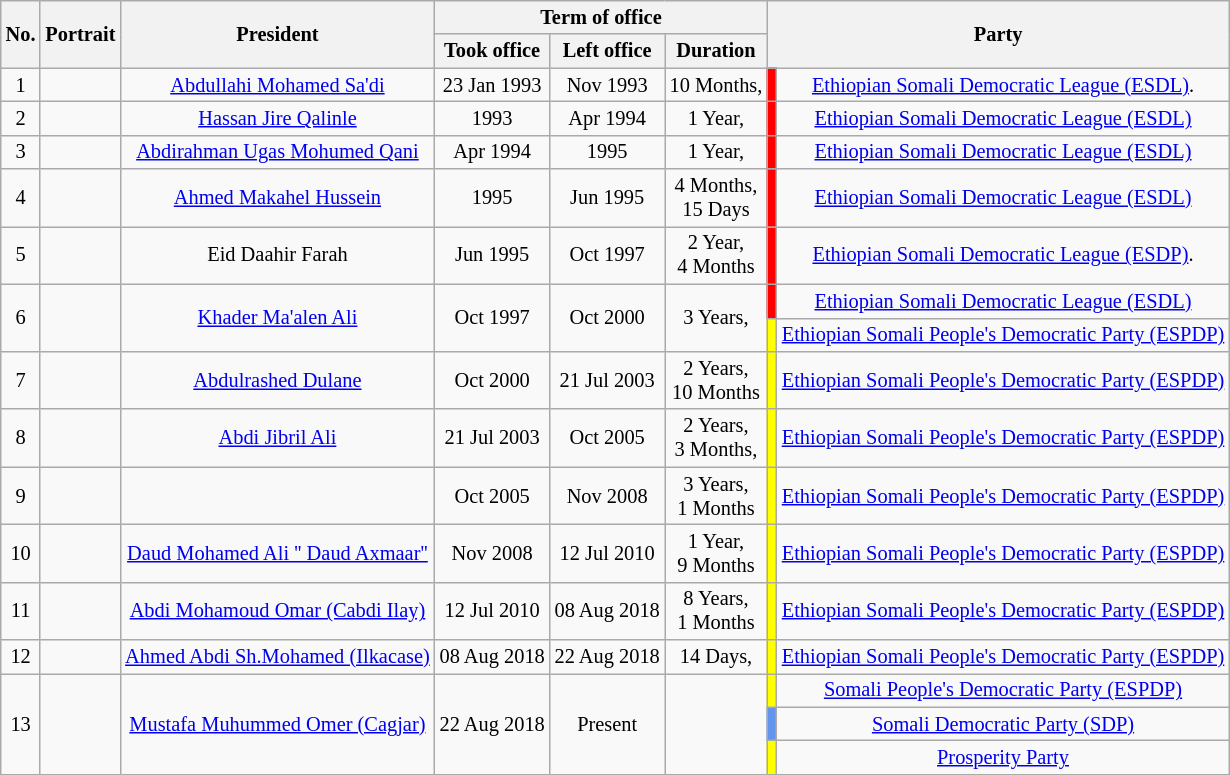<table class="wikitable" style="font-size:85%;text-align:center">
<tr>
<th rowspan="2">No.</th>
<th rowspan="2">Portrait</th>
<th rowspan="2">President<br></th>
<th colspan="3">Term of office</th>
<th colspan="2" rowspan="2">Party</th>
</tr>
<tr>
<th>Took office</th>
<th>Left office</th>
<th>Duration</th>
</tr>
<tr>
<td>1</td>
<td></td>
<td><a href='#'>Abdullahi Mohamed Sa'di</a></td>
<td>23 Jan 1993</td>
<td>Nov 1993</td>
<td>10 Months,</td>
<th style="background:RED"></th>
<td><a href='#'>Ethiopian Somali Democratic League (ESDL)</a>.</td>
</tr>
<tr>
<td>2</td>
<td></td>
<td><a href='#'>Hassan Jire Qalinle</a></td>
<td>1993</td>
<td>Apr 1994</td>
<td>1 Year,</td>
<th style="background:RED"></th>
<td><a href='#'>Ethiopian Somali Democratic League (ESDL)</a></td>
</tr>
<tr>
<td>3</td>
<td></td>
<td><a href='#'>Abdirahman Ugas Mohumed Qani</a></td>
<td>Apr 1994</td>
<td>1995</td>
<td>1 Year,</td>
<th style="background:RED"></th>
<td><a href='#'>Ethiopian Somali Democratic League (ESDL)</a></td>
</tr>
<tr>
<td>4</td>
<td></td>
<td><a href='#'>Ahmed Makahel Hussein</a></td>
<td>1995</td>
<td>Jun 1995</td>
<td>4 Months,<br>15 Days</td>
<th style="background:RED"></th>
<td><a href='#'>Ethiopian Somali Democratic League (ESDL)</a></td>
</tr>
<tr>
<td>5</td>
<td></td>
<td>Eid Daahir Farah</td>
<td>Jun 1995</td>
<td>Oct 1997</td>
<td>2 Year,<br>4 Months</td>
<th style="background:RED"></th>
<td><a href='#'>Ethiopian Somali Democratic League (ESDP)</a>.</td>
</tr>
<tr>
<td rowspan="2">6</td>
<td rowspan="2"></td>
<td rowspan="2"><a href='#'>Khader Ma'alen Ali</a></td>
<td rowspan="2">Oct 1997</td>
<td rowspan="2">Oct 2000</td>
<td rowspan="2">3 Years,</td>
<th style="background:RED"></th>
<td><a href='#'>Ethiopian Somali Democratic League (ESDL)</a><br></td>
</tr>
<tr>
<th style="background:Yellow"></th>
<td><a href='#'>Ethiopian Somali People's Democratic Party (ESPDP)</a></td>
</tr>
<tr>
<td>7</td>
<td></td>
<td><a href='#'>Abdulrashed Dulane</a></td>
<td>Oct 2000</td>
<td>21 Jul 2003</td>
<td>2 Years,<br>10 Months</td>
<th style="background:Yellow"></th>
<td><a href='#'>Ethiopian Somali People's Democratic Party (ESPDP)</a></td>
</tr>
<tr>
<td>8</td>
<td></td>
<td><a href='#'>Abdi Jibril Ali</a></td>
<td>21 Jul 2003</td>
<td>Oct 2005</td>
<td>2 Years,<br>3 Months,</td>
<th style="background:Yellow"></th>
<td><a href='#'>Ethiopian Somali People's Democratic Party (ESPDP)</a></td>
</tr>
<tr>
<td>9</td>
<td></td>
<td><a href='#'></a></td>
<td>Oct 2005</td>
<td>Nov 2008</td>
<td>3 Years,<br>1 Months</td>
<th style="background:Yellow"></th>
<td><a href='#'>Ethiopian Somali People's Democratic Party (ESPDP)</a></td>
</tr>
<tr>
<td>10</td>
<td></td>
<td><a href='#'>Daud Mohamed Ali '' Daud Axmaar''</a></td>
<td>Nov 2008</td>
<td>12 Jul 2010</td>
<td>1 Year,<br>9 Months</td>
<th style="background:Yellow"></th>
<td><a href='#'>Ethiopian Somali People's Democratic Party (ESPDP)</a></td>
</tr>
<tr>
<td>11</td>
<td></td>
<td><a href='#'>Abdi Mohamoud Omar (Cabdi Ilay)</a></td>
<td>12 Jul 2010</td>
<td>08 Aug 2018</td>
<td>8 Years,<br>1 Months</td>
<th style="background:Yellow"></th>
<td><a href='#'>Ethiopian Somali People's Democratic Party (ESPDP)</a></td>
</tr>
<tr>
<td>12</td>
<td></td>
<td><a href='#'>Ahmed Abdi Sh.Mohamed (Ilkacase)</a></td>
<td>08 Aug 2018</td>
<td>22 Aug 2018</td>
<td>14 Days,</td>
<th style="background:Yellow"></th>
<td><a href='#'>Ethiopian Somali People's Democratic Party (ESPDP)</a></td>
</tr>
<tr>
<td rowspan="3">13</td>
<td rowspan="3"></td>
<td rowspan="3"><a href='#'>Mustafa Muhummed Omer (Cagjar)</a><br></td>
<td rowspan="3">22 Aug 2018</td>
<td rowspan="3">Present</td>
<td rowspan="3"></td>
<th style="background:Yellow"></th>
<td><a href='#'>Somali People's Democratic Party (ESPDP)</a><br></td>
</tr>
<tr>
<th style="background:CornflowerBlue"></th>
<td><a href='#'>Somali Democratic Party (SDP)</a><br></td>
</tr>
<tr>
<th style="background:Yellow"></th>
<td><a href='#'>Prosperity Party</a></td>
</tr>
</table>
